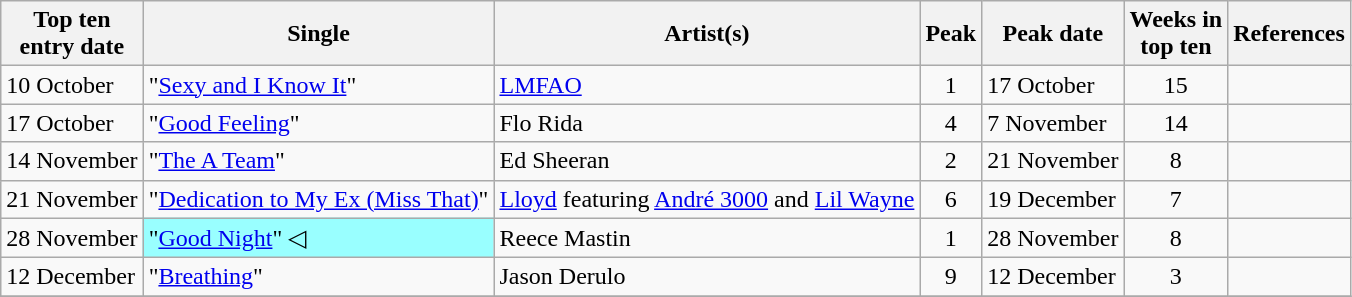<table class="wikitable sortable">
<tr>
<th>Top ten<br>entry date</th>
<th>Single</th>
<th>Artist(s)</th>
<th data-sort-type="number">Peak</th>
<th>Peak date</th>
<th data-sort-type="number">Weeks in<br>top ten</th>
<th>References</th>
</tr>
<tr>
<td>10 October</td>
<td>"<a href='#'>Sexy and I Know It</a>"</td>
<td><a href='#'>LMFAO</a></td>
<td style="text-align:center;">1</td>
<td>17 October</td>
<td style="text-align:center;">15</td>
<td style="text-align:center;"></td>
</tr>
<tr>
<td>17 October</td>
<td>"<a href='#'>Good Feeling</a>"</td>
<td>Flo Rida</td>
<td style="text-align:center;">4</td>
<td>7 November</td>
<td style="text-align:center;">14</td>
<td style="text-align:center;"></td>
</tr>
<tr>
<td>14 November</td>
<td>"<a href='#'>The A Team</a>"</td>
<td>Ed Sheeran</td>
<td style="text-align:center;">2</td>
<td>21 November</td>
<td style="text-align:center;">8</td>
<td style="text-align:center;"></td>
</tr>
<tr>
<td>21 November</td>
<td>"<a href='#'>Dedication to My Ex (Miss That)</a>"</td>
<td><a href='#'>Lloyd</a> featuring <a href='#'>André 3000</a> and <a href='#'>Lil Wayne</a></td>
<td style="text-align:center;">6</td>
<td>19 December</td>
<td style="text-align:center;">7</td>
<td style="text-align:center;"></td>
</tr>
<tr>
<td>28 November</td>
<td style="background:#9ff;">"<a href='#'>Good Night</a>" ◁</td>
<td>Reece Mastin</td>
<td style="text-align:center;">1</td>
<td>28 November</td>
<td style="text-align:center;">8</td>
<td style="text-align:center;"></td>
</tr>
<tr>
<td>12 December</td>
<td>"<a href='#'>Breathing</a>"</td>
<td>Jason Derulo</td>
<td style="text-align:center;">9</td>
<td>12 December</td>
<td style="text-align:center;">3</td>
<td style="text-align:center;"></td>
</tr>
<tr>
</tr>
</table>
